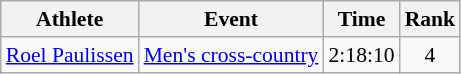<table class=wikitable style="font-size:90%">
<tr>
<th>Athlete</th>
<th>Event</th>
<th>Time</th>
<th>Rank</th>
</tr>
<tr align=center>
<td align=left><a href='#'>Roel Paulissen</a></td>
<td align=left><a href='#'>Men's cross-country</a></td>
<td>2:18:10</td>
<td>4</td>
</tr>
</table>
